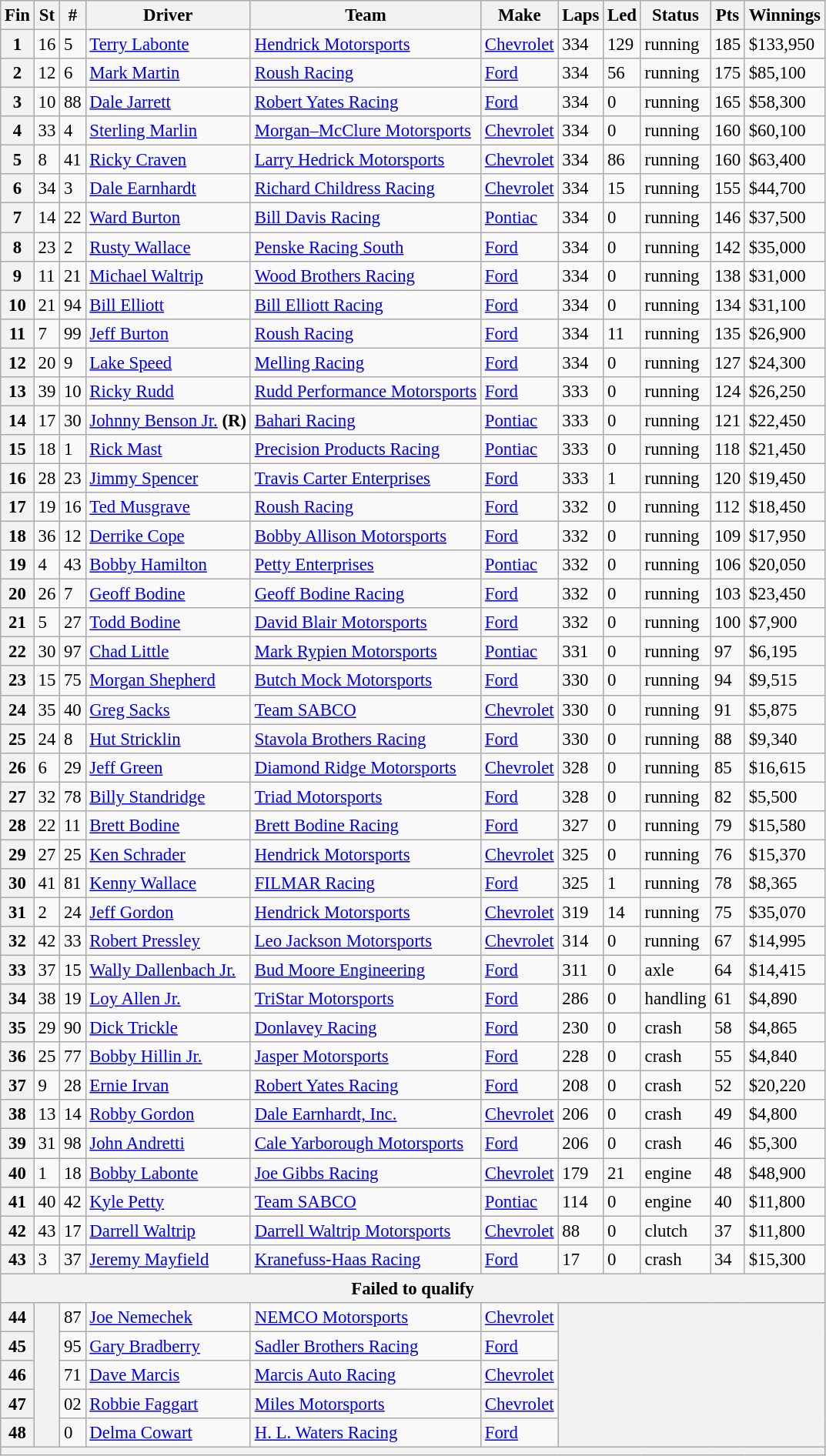<table class="wikitable" style="font-size:95%">
<tr>
<th>Fin</th>
<th>St</th>
<th>#</th>
<th>Driver</th>
<th>Team</th>
<th>Make</th>
<th>Laps</th>
<th>Led</th>
<th>Status</th>
<th>Pts</th>
<th>Winnings</th>
</tr>
<tr>
<th>1</th>
<td>16</td>
<td>5</td>
<td><a href='#'>Terry Labonte</a></td>
<td><a href='#'>Hendrick Motorsports</a></td>
<td><a href='#'>Chevrolet</a></td>
<td>334</td>
<td>129</td>
<td>running</td>
<td>185</td>
<td>$133,950</td>
</tr>
<tr>
<th>2</th>
<td>12</td>
<td>6</td>
<td><a href='#'>Mark Martin</a></td>
<td><a href='#'>Roush Racing</a></td>
<td><a href='#'>Ford</a></td>
<td>334</td>
<td>56</td>
<td>running</td>
<td>175</td>
<td>$85,100</td>
</tr>
<tr>
<th>3</th>
<td>10</td>
<td>88</td>
<td><a href='#'>Dale Jarrett</a></td>
<td><a href='#'>Robert Yates Racing</a></td>
<td><a href='#'>Ford</a></td>
<td>334</td>
<td>0</td>
<td>running</td>
<td>165</td>
<td>$58,300</td>
</tr>
<tr>
<th>4</th>
<td>33</td>
<td>4</td>
<td><a href='#'>Sterling Marlin</a></td>
<td><a href='#'>Morgan–McClure Motorsports</a></td>
<td><a href='#'>Chevrolet</a></td>
<td>334</td>
<td>0</td>
<td>running</td>
<td>160</td>
<td>$60,100</td>
</tr>
<tr>
<th>5</th>
<td>8</td>
<td>41</td>
<td><a href='#'>Ricky Craven</a></td>
<td><a href='#'>Larry Hedrick Motorsports</a></td>
<td><a href='#'>Chevrolet</a></td>
<td>334</td>
<td>86</td>
<td>running</td>
<td>160</td>
<td>$63,400</td>
</tr>
<tr>
<th>6</th>
<td>34</td>
<td>3</td>
<td><a href='#'>Dale Earnhardt</a></td>
<td><a href='#'>Richard Childress Racing</a></td>
<td><a href='#'>Chevrolet</a></td>
<td>334</td>
<td>15</td>
<td>running</td>
<td>155</td>
<td>$44,700</td>
</tr>
<tr>
<th>7</th>
<td>14</td>
<td>22</td>
<td><a href='#'>Ward Burton</a></td>
<td><a href='#'>Bill Davis Racing</a></td>
<td><a href='#'>Pontiac</a></td>
<td>334</td>
<td>0</td>
<td>running</td>
<td>146</td>
<td>$37,500</td>
</tr>
<tr>
<th>8</th>
<td>23</td>
<td>2</td>
<td><a href='#'>Rusty Wallace</a></td>
<td><a href='#'>Penske Racing South</a></td>
<td><a href='#'>Ford</a></td>
<td>334</td>
<td>0</td>
<td>running</td>
<td>142</td>
<td>$35,000</td>
</tr>
<tr>
<th>9</th>
<td>11</td>
<td>21</td>
<td><a href='#'>Michael Waltrip</a></td>
<td><a href='#'>Wood Brothers Racing</a></td>
<td><a href='#'>Ford</a></td>
<td>334</td>
<td>0</td>
<td>running</td>
<td>138</td>
<td>$31,000</td>
</tr>
<tr>
<th>10</th>
<td>21</td>
<td>94</td>
<td><a href='#'>Bill Elliott</a></td>
<td><a href='#'>Bill Elliott Racing</a></td>
<td><a href='#'>Ford</a></td>
<td>334</td>
<td>0</td>
<td>running</td>
<td>134</td>
<td>$31,100</td>
</tr>
<tr>
<th>11</th>
<td>7</td>
<td>99</td>
<td><a href='#'>Jeff Burton</a></td>
<td><a href='#'>Roush Racing</a></td>
<td><a href='#'>Ford</a></td>
<td>334</td>
<td>11</td>
<td>running</td>
<td>135</td>
<td>$26,900</td>
</tr>
<tr>
<th>12</th>
<td>20</td>
<td>9</td>
<td><a href='#'>Lake Speed</a></td>
<td><a href='#'>Melling Racing</a></td>
<td><a href='#'>Ford</a></td>
<td>334</td>
<td>0</td>
<td>running</td>
<td>127</td>
<td>$24,300</td>
</tr>
<tr>
<th>13</th>
<td>39</td>
<td>10</td>
<td><a href='#'>Ricky Rudd</a></td>
<td><a href='#'>Rudd Performance Motorsports</a></td>
<td><a href='#'>Ford</a></td>
<td>333</td>
<td>0</td>
<td>running</td>
<td>124</td>
<td>$26,250</td>
</tr>
<tr>
<th>14</th>
<td>17</td>
<td>30</td>
<td><a href='#'>Johnny Benson Jr.</a> <strong>(R)</strong></td>
<td><a href='#'>Bahari Racing</a></td>
<td><a href='#'>Pontiac</a></td>
<td>333</td>
<td>0</td>
<td>running</td>
<td>121</td>
<td>$22,450</td>
</tr>
<tr>
<th>15</th>
<td>18</td>
<td>1</td>
<td><a href='#'>Rick Mast</a></td>
<td><a href='#'>Precision Products Racing</a></td>
<td><a href='#'>Pontiac</a></td>
<td>333</td>
<td>0</td>
<td>running</td>
<td>118</td>
<td>$21,450</td>
</tr>
<tr>
<th>16</th>
<td>28</td>
<td>23</td>
<td><a href='#'>Jimmy Spencer</a></td>
<td><a href='#'>Travis Carter Enterprises</a></td>
<td><a href='#'>Ford</a></td>
<td>333</td>
<td>1</td>
<td>running</td>
<td>120</td>
<td>$19,450</td>
</tr>
<tr>
<th>17</th>
<td>19</td>
<td>16</td>
<td><a href='#'>Ted Musgrave</a></td>
<td><a href='#'>Roush Racing</a></td>
<td><a href='#'>Ford</a></td>
<td>332</td>
<td>0</td>
<td>running</td>
<td>112</td>
<td>$18,450</td>
</tr>
<tr>
<th>18</th>
<td>36</td>
<td>12</td>
<td><a href='#'>Derrike Cope</a></td>
<td><a href='#'>Bobby Allison Motorsports</a></td>
<td><a href='#'>Ford</a></td>
<td>332</td>
<td>0</td>
<td>running</td>
<td>109</td>
<td>$17,950</td>
</tr>
<tr>
<th>19</th>
<td>4</td>
<td>43</td>
<td><a href='#'>Bobby Hamilton</a></td>
<td><a href='#'>Petty Enterprises</a></td>
<td><a href='#'>Pontiac</a></td>
<td>332</td>
<td>0</td>
<td>running</td>
<td>106</td>
<td>$20,050</td>
</tr>
<tr>
<th>20</th>
<td>26</td>
<td>7</td>
<td><a href='#'>Geoff Bodine</a></td>
<td><a href='#'>Geoff Bodine Racing</a></td>
<td><a href='#'>Ford</a></td>
<td>332</td>
<td>0</td>
<td>running</td>
<td>103</td>
<td>$23,450</td>
</tr>
<tr>
<th>21</th>
<td>5</td>
<td>27</td>
<td><a href='#'>Todd Bodine</a></td>
<td><a href='#'>David Blair Motorsports</a></td>
<td><a href='#'>Ford</a></td>
<td>332</td>
<td>0</td>
<td>running</td>
<td>100</td>
<td>$7,900</td>
</tr>
<tr>
<th>22</th>
<td>30</td>
<td>97</td>
<td><a href='#'>Chad Little</a></td>
<td><a href='#'>Mark Rypien Motorsports</a></td>
<td><a href='#'>Pontiac</a></td>
<td>331</td>
<td>0</td>
<td>running</td>
<td>97</td>
<td>$6,195</td>
</tr>
<tr>
<th>23</th>
<td>15</td>
<td>75</td>
<td><a href='#'>Morgan Shepherd</a></td>
<td><a href='#'>Butch Mock Motorsports</a></td>
<td><a href='#'>Ford</a></td>
<td>330</td>
<td>0</td>
<td>running</td>
<td>94</td>
<td>$9,515</td>
</tr>
<tr>
<th>24</th>
<td>35</td>
<td>40</td>
<td><a href='#'>Greg Sacks</a></td>
<td><a href='#'>Team SABCO</a></td>
<td><a href='#'>Chevrolet</a></td>
<td>330</td>
<td>0</td>
<td>running</td>
<td>91</td>
<td>$5,875</td>
</tr>
<tr>
<th>25</th>
<td>24</td>
<td>8</td>
<td><a href='#'>Hut Stricklin</a></td>
<td><a href='#'>Stavola Brothers Racing</a></td>
<td><a href='#'>Ford</a></td>
<td>330</td>
<td>0</td>
<td>running</td>
<td>88</td>
<td>$9,340</td>
</tr>
<tr>
<th>26</th>
<td>6</td>
<td>29</td>
<td><a href='#'>Jeff Green</a></td>
<td><a href='#'>Diamond Ridge Motorsports</a></td>
<td><a href='#'>Chevrolet</a></td>
<td>328</td>
<td>0</td>
<td>running</td>
<td>85</td>
<td>$16,615</td>
</tr>
<tr>
<th>27</th>
<td>32</td>
<td>78</td>
<td><a href='#'>Billy Standridge</a></td>
<td><a href='#'>Triad Motorsports</a></td>
<td><a href='#'>Ford</a></td>
<td>328</td>
<td>0</td>
<td>running</td>
<td>82</td>
<td>$5,500</td>
</tr>
<tr>
<th>28</th>
<td>22</td>
<td>11</td>
<td><a href='#'>Brett Bodine</a></td>
<td><a href='#'>Brett Bodine Racing</a></td>
<td><a href='#'>Ford</a></td>
<td>327</td>
<td>0</td>
<td>running</td>
<td>79</td>
<td>$15,580</td>
</tr>
<tr>
<th>29</th>
<td>27</td>
<td>25</td>
<td><a href='#'>Ken Schrader</a></td>
<td><a href='#'>Hendrick Motorsports</a></td>
<td><a href='#'>Chevrolet</a></td>
<td>325</td>
<td>0</td>
<td>running</td>
<td>76</td>
<td>$15,370</td>
</tr>
<tr>
<th>30</th>
<td>41</td>
<td>81</td>
<td><a href='#'>Kenny Wallace</a></td>
<td><a href='#'>FILMAR Racing</a></td>
<td><a href='#'>Ford</a></td>
<td>325</td>
<td>1</td>
<td>running</td>
<td>78</td>
<td>$8,365</td>
</tr>
<tr>
<th>31</th>
<td>2</td>
<td>24</td>
<td><a href='#'>Jeff Gordon</a></td>
<td><a href='#'>Hendrick Motorsports</a></td>
<td><a href='#'>Chevrolet</a></td>
<td>319</td>
<td>14</td>
<td>running</td>
<td>75</td>
<td>$35,070</td>
</tr>
<tr>
<th>32</th>
<td>42</td>
<td>33</td>
<td><a href='#'>Robert Pressley</a></td>
<td><a href='#'>Leo Jackson Motorsports</a></td>
<td><a href='#'>Chevrolet</a></td>
<td>314</td>
<td>0</td>
<td>running</td>
<td>67</td>
<td>$14,995</td>
</tr>
<tr>
<th>33</th>
<td>37</td>
<td>15</td>
<td><a href='#'>Wally Dallenbach Jr.</a></td>
<td><a href='#'>Bud Moore Engineering</a></td>
<td><a href='#'>Ford</a></td>
<td>311</td>
<td>0</td>
<td>axle</td>
<td>64</td>
<td>$14,415</td>
</tr>
<tr>
<th>34</th>
<td>38</td>
<td>19</td>
<td><a href='#'>Loy Allen Jr.</a></td>
<td><a href='#'>TriStar Motorsports</a></td>
<td><a href='#'>Ford</a></td>
<td>286</td>
<td>0</td>
<td>handling</td>
<td>61</td>
<td>$4,890</td>
</tr>
<tr>
<th>35</th>
<td>29</td>
<td>90</td>
<td><a href='#'>Dick Trickle</a></td>
<td><a href='#'>Donlavey Racing</a></td>
<td><a href='#'>Ford</a></td>
<td>230</td>
<td>0</td>
<td>crash</td>
<td>58</td>
<td>$4,865</td>
</tr>
<tr>
<th>36</th>
<td>25</td>
<td>77</td>
<td><a href='#'>Bobby Hillin Jr.</a></td>
<td><a href='#'>Jasper Motorsports</a></td>
<td><a href='#'>Ford</a></td>
<td>228</td>
<td>0</td>
<td>crash</td>
<td>55</td>
<td>$4,840</td>
</tr>
<tr>
<th>37</th>
<td>9</td>
<td>28</td>
<td><a href='#'>Ernie Irvan</a></td>
<td><a href='#'>Robert Yates Racing</a></td>
<td><a href='#'>Ford</a></td>
<td>208</td>
<td>0</td>
<td>crash</td>
<td>52</td>
<td>$20,220</td>
</tr>
<tr>
<th>38</th>
<td>13</td>
<td>14</td>
<td><a href='#'>Robby Gordon</a></td>
<td><a href='#'>Dale Earnhardt, Inc.</a></td>
<td><a href='#'>Chevrolet</a></td>
<td>206</td>
<td>0</td>
<td>crash</td>
<td>49</td>
<td>$4,800</td>
</tr>
<tr>
<th>39</th>
<td>31</td>
<td>98</td>
<td><a href='#'>John Andretti</a></td>
<td><a href='#'>Cale Yarborough Motorsports</a></td>
<td><a href='#'>Ford</a></td>
<td>206</td>
<td>0</td>
<td>crash</td>
<td>46</td>
<td>$5,300</td>
</tr>
<tr>
<th>40</th>
<td>1</td>
<td>18</td>
<td><a href='#'>Bobby Labonte</a></td>
<td><a href='#'>Joe Gibbs Racing</a></td>
<td><a href='#'>Chevrolet</a></td>
<td>179</td>
<td>21</td>
<td>engine</td>
<td>48</td>
<td>$48,900</td>
</tr>
<tr>
<th>41</th>
<td>40</td>
<td>42</td>
<td><a href='#'>Kyle Petty</a></td>
<td><a href='#'>Team SABCO</a></td>
<td><a href='#'>Pontiac</a></td>
<td>114</td>
<td>0</td>
<td>engine</td>
<td>40</td>
<td>$11,800</td>
</tr>
<tr>
<th>42</th>
<td>43</td>
<td>17</td>
<td><a href='#'>Darrell Waltrip</a></td>
<td><a href='#'>Darrell Waltrip Motorsports</a></td>
<td><a href='#'>Chevrolet</a></td>
<td>88</td>
<td>0</td>
<td>clutch</td>
<td>37</td>
<td>$11,800</td>
</tr>
<tr>
<th>43</th>
<td>3</td>
<td>37</td>
<td><a href='#'>Jeremy Mayfield</a></td>
<td><a href='#'>Kranefuss-Haas Racing</a></td>
<td><a href='#'>Ford</a></td>
<td>17</td>
<td>0</td>
<td>crash</td>
<td>34</td>
<td>$15,300</td>
</tr>
<tr>
<th colspan="11">Failed to qualify</th>
</tr>
<tr>
<th>44</th>
<th rowspan="5"></th>
<td>87</td>
<td><a href='#'>Joe Nemechek</a></td>
<td><a href='#'>NEMCO Motorsports</a></td>
<td><a href='#'>Chevrolet</a></td>
<th colspan="5" rowspan="5"></th>
</tr>
<tr>
<th>45</th>
<td>95</td>
<td><a href='#'>Gary Bradberry</a></td>
<td><a href='#'>Sadler Brothers Racing</a></td>
<td><a href='#'>Ford</a></td>
</tr>
<tr>
<th>46</th>
<td>71</td>
<td><a href='#'>Dave Marcis</a></td>
<td><a href='#'>Marcis Auto Racing</a></td>
<td><a href='#'>Chevrolet</a></td>
</tr>
<tr>
<th>47</th>
<td>02</td>
<td><a href='#'>Robbie Faggart</a></td>
<td><a href='#'>Miles Motorsports</a></td>
<td><a href='#'>Chevrolet</a></td>
</tr>
<tr>
<th>48</th>
<td>0</td>
<td><a href='#'>Delma Cowart</a></td>
<td><a href='#'>H. L. Waters Racing</a></td>
<td><a href='#'>Ford</a></td>
</tr>
<tr>
<th colspan="11"></th>
</tr>
</table>
